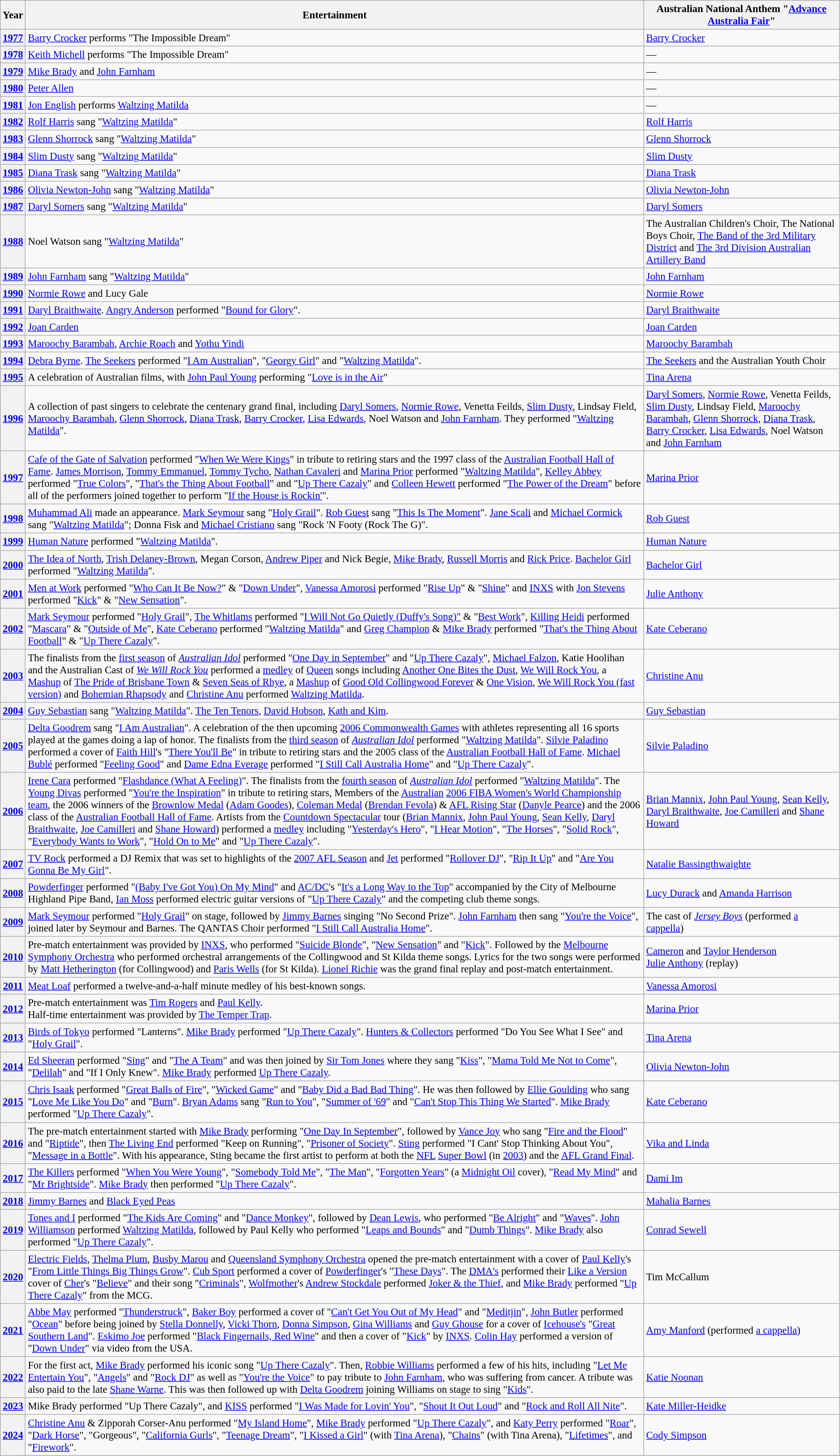<table class="wikitable" style="font-size: 95%;">
<tr>
<th>Year</th>
<th>Entertainment</th>
<th>Australian National Anthem "<a href='#'>Advance Australia Fair</a>"</th>
</tr>
<tr>
<th scope="row"><a href='#'>1977</a></th>
<td><a href='#'>Barry Crocker</a> performs "The Impossible Dream" </td>
<td><a href='#'>Barry Crocker</a></td>
</tr>
<tr>
<th scope="row"><a href='#'>1978</a></th>
<td><a href='#'>Keith Michell</a> performs "The Impossible Dream"</td>
<td>—</td>
</tr>
<tr>
<th scope="row"><a href='#'>1979</a></th>
<td><a href='#'>Mike Brady</a> and <a href='#'>John Farnham</a></td>
<td>—</td>
</tr>
<tr>
<th scope="row"><a href='#'>1980</a></th>
<td><a href='#'>Peter Allen</a></td>
<td>—</td>
</tr>
<tr>
<th scope="row"><a href='#'>1981</a></th>
<td><a href='#'>Jon English</a> performs <a href='#'>Waltzing Matilda</a></td>
<td>—</td>
</tr>
<tr>
<th scope="row"><a href='#'>1982</a></th>
<td><a href='#'>Rolf Harris</a> sang "<a href='#'>Waltzing Matilda</a>"</td>
<td><a href='#'>Rolf Harris</a></td>
</tr>
<tr>
<th scope="row"><a href='#'>1983</a></th>
<td><a href='#'>Glenn Shorrock</a> sang "<a href='#'>Waltzing Matilda</a>"</td>
<td><a href='#'>Glenn Shorrock</a></td>
</tr>
<tr>
<th scope="row"><a href='#'>1984</a></th>
<td><a href='#'>Slim Dusty</a> sang "<a href='#'>Waltzing Matilda</a>"</td>
<td><a href='#'>Slim Dusty</a></td>
</tr>
<tr>
<th scope="row"><a href='#'>1985</a></th>
<td><a href='#'>Diana Trask</a> sang "<a href='#'>Waltzing Matilda</a>"</td>
<td><a href='#'>Diana Trask</a></td>
</tr>
<tr>
<th scope="row"><a href='#'>1986</a></th>
<td><a href='#'>Olivia Newton-John</a> sang "<a href='#'>Waltzing Matilda</a>"</td>
<td><a href='#'>Olivia Newton-John</a></td>
</tr>
<tr>
<th scope="row"><a href='#'>1987</a></th>
<td><a href='#'>Daryl Somers</a> sang "<a href='#'>Waltzing Matilda</a>"</td>
<td><a href='#'>Daryl Somers</a></td>
</tr>
<tr>
<th scope="row"><a href='#'>1988</a></th>
<td>Noel Watson sang "<a href='#'>Waltzing Matilda</a>"</td>
<td>The Australian Children's Choir, The National Boys Choir, <a href='#'>The Band of the 3rd Military District</a> and <a href='#'>The 3rd Division Australian Artillery Band</a></td>
</tr>
<tr>
<th scope="row"><a href='#'>1989</a></th>
<td><a href='#'>John Farnham</a> sang "<a href='#'>Waltzing Matilda</a>"</td>
<td><a href='#'>John Farnham</a></td>
</tr>
<tr>
<th scope="row"><a href='#'>1990</a></th>
<td><a href='#'>Normie Rowe</a> and Lucy Gale</td>
<td><a href='#'>Normie Rowe</a></td>
</tr>
<tr>
<th scope="row"><a href='#'>1991</a></th>
<td><a href='#'>Daryl Braithwaite</a>. <a href='#'>Angry Anderson</a> performed "<a href='#'>Bound for Glory</a>".</td>
<td><a href='#'>Daryl Braithwaite</a></td>
</tr>
<tr>
<th scope="row"><a href='#'>1992</a></th>
<td><a href='#'>Joan Carden</a></td>
<td><a href='#'>Joan Carden</a></td>
</tr>
<tr>
<th scope="row"><a href='#'>1993</a></th>
<td><a href='#'>Maroochy Barambah</a>, <a href='#'>Archie Roach</a> and <a href='#'>Yothu Yindi</a></td>
<td><a href='#'>Maroochy Barambah</a></td>
</tr>
<tr>
<th scope="row"><a href='#'>1994</a></th>
<td><a href='#'>Debra Byrne</a>. <a href='#'>The Seekers</a> performed "<a href='#'>I Am Australian</a>", "<a href='#'>Georgy Girl</a>" and "<a href='#'>Waltzing Matilda</a>".</td>
<td><a href='#'>The Seekers</a> and the Australian Youth Choir</td>
</tr>
<tr>
<th scope="row"><a href='#'>1995</a></th>
<td>A celebration of Australian films, with <a href='#'>John Paul Young</a> performing "<a href='#'>Love is in the Air</a>"</td>
<td><a href='#'>Tina Arena</a></td>
</tr>
<tr>
<th scope="row"><a href='#'>1996</a></th>
<td>A collection of past singers to celebrate the centenary grand final, including <a href='#'>Daryl Somers</a>, <a href='#'>Normie Rowe</a>, Venetta Feilds, <a href='#'>Slim Dusty</a>, Lindsay Field, <a href='#'>Maroochy Barambah</a>, <a href='#'>Glenn Shorrock</a>, <a href='#'>Diana Trask</a>, <a href='#'>Barry Crocker</a>, <a href='#'>Lisa Edwards</a>, Noel Watson and <a href='#'>John Farnham</a>. They performed "<a href='#'>Waltzing Matilda</a>".</td>
<td><a href='#'>Daryl Somers</a>, <a href='#'>Normie Rowe</a>, Venetta Feilds, <a href='#'>Slim Dusty</a>, Lindsay Field, <a href='#'>Maroochy Barambah</a>, <a href='#'>Glenn Shorrock</a>, <a href='#'>Diana Trask</a>, <a href='#'>Barry Crocker</a>, <a href='#'>Lisa Edwards</a>, Noel Watson and <a href='#'>John Farnham</a></td>
</tr>
<tr>
<th scope="row"><a href='#'>1997</a></th>
<td><a href='#'>Cafe of the Gate of Salvation</a> performed "<a href='#'>When We Were Kings</a>" in tribute to retiring stars and the 1997 class of the <a href='#'>Australian Football Hall of Fame</a>. <a href='#'>James Morrison</a>, <a href='#'>Tommy Emmanuel</a>, <a href='#'>Tommy Tycho</a>, <a href='#'>Nathan Cavaleri</a> and <a href='#'>Marina Prior</a> performed "<a href='#'>Waltzing Matilda</a>", <a href='#'>Kelley Abbey</a> performed "<a href='#'>True Colors</a>", "<a href='#'>That's the Thing About Football</a>" and "<a href='#'>Up There Cazaly</a>" and <a href='#'>Colleen Hewett</a> performed "<a href='#'>The Power of the Dream</a>" before all of the performers joined together to perform "<a href='#'>If the House is Rockin'</a>".</td>
<td><a href='#'>Marina Prior</a></td>
</tr>
<tr>
<th scope="row"><a href='#'>1998</a></th>
<td><a href='#'>Muhammad Ali</a> made an appearance. <a href='#'>Mark Seymour</a> sang "<a href='#'>Holy Grail</a>". <a href='#'>Rob Guest</a> sang "<a href='#'>This Is The Moment</a>". <a href='#'>Jane Scali</a> and <a href='#'>Michael Cormick</a> sang "<a href='#'>Waltzing Matilda</a>"; Donna Fisk and <a href='#'>Michael Cristiano</a> sang "Rock 'N Footy (Rock The G)".</td>
<td><a href='#'>Rob Guest</a></td>
</tr>
<tr>
<th scope="row"><a href='#'>1999</a></th>
<td><a href='#'>Human Nature</a> performed "<a href='#'>Waltzing Matilda</a>".</td>
<td><a href='#'>Human Nature</a></td>
</tr>
<tr>
<th scope="row"><a href='#'>2000</a></th>
<td><a href='#'>The Idea of North</a>, <a href='#'>Trish Delaney-Brown</a>, Megan Corson, <a href='#'>Andrew Piper</a> and Nick Begie, <a href='#'>Mike Brady</a>, <a href='#'>Russell Morris</a> and <a href='#'>Rick Price</a>. <a href='#'>Bachelor Girl</a> performed "<a href='#'>Waltzing Matilda</a>".</td>
<td><a href='#'>Bachelor Girl</a></td>
</tr>
<tr>
<th scope="row"><a href='#'>2001</a></th>
<td><a href='#'>Men at Work</a> performed "<a href='#'>Who Can It Be Now?</a>" & "<a href='#'>Down Under</a>", <a href='#'>Vanessa Amorosi</a> performed "<a href='#'>Rise Up</a>" & "<a href='#'>Shine</a>" and <a href='#'>INXS</a> with <a href='#'>Jon Stevens</a> performed "<a href='#'>Kick</a>" & "<a href='#'>New Sensation</a>".</td>
<td><a href='#'>Julie Anthony</a></td>
</tr>
<tr>
<th scope="row"><a href='#'>2002</a></th>
<td><a href='#'>Mark Seymour</a> performed "<a href='#'>Holy Grail</a>", <a href='#'>The Whitlams</a> performed "<a href='#'>I Will Not Go Quietly (Duffy's Song)"</a> & "<a href='#'>Best Work</a>", <a href='#'>Killing Heidi</a> performed "<a href='#'>Mascara</a>" & "<a href='#'>Outside of Me</a>", <a href='#'>Kate Ceberano</a> performed "<a href='#'>Waltzing Matilda</a>" and <a href='#'>Greg Champion</a> & <a href='#'>Mike Brady</a> performed "<a href='#'>That's the Thing About Football</a>" & "<a href='#'>Up There Cazaly</a>".</td>
<td><a href='#'>Kate Ceberano</a></td>
</tr>
<tr>
<th scope="row"><a href='#'>2003</a></th>
<td>The finalists from the <a href='#'>first season</a> of <em><a href='#'>Australian Idol</a></em> performed "<a href='#'>One Day in September</a>" and "<a href='#'>Up There Cazaly</a>", <a href='#'>Michael Falzon</a>, Katie Hoolihan and the Australian Cast of <em><a href='#'>We Will Rock You</a></em> performed a <a href='#'>medley</a> of <a href='#'>Queen</a> songs including <a href='#'>Another One Bites the Dust</a>, <a href='#'>We Will Rock You</a>, a <a href='#'>Mashup</a> of <a href='#'>The Pride of Brisbane Town</a> & <a href='#'>Seven Seas of Rhye</a>, a <a href='#'>Mashup</a> of <a href='#'>Good Old Collingwood Forever</a> & <a href='#'>One Vision</a>, <a href='#'>We Will Rock You (fast version)</a> and <a href='#'>Bohemian Rhapsody</a> and <a href='#'>Christine Anu</a> performed <a href='#'>Waltzing Matilda</a>.</td>
<td><a href='#'>Christine Anu</a></td>
</tr>
<tr>
<th scope="row"><a href='#'>2004</a></th>
<td><a href='#'>Guy Sebastian</a> sang "<a href='#'>Waltzing Matilda</a>". <a href='#'>The Ten Tenors</a>, <a href='#'>David Hobson</a>, <a href='#'>Kath and Kim</a>.</td>
<td><a href='#'>Guy Sebastian</a></td>
</tr>
<tr>
<th scope="row"><a href='#'>2005</a></th>
<td><a href='#'>Delta Goodrem</a> sang "<a href='#'>I Am Australian</a>". A celebration of the then upcoming <a href='#'>2006 Commonwealth Games</a> with athletes representing all 16 sports played at the games doing a lap of honor. The finalists from the <a href='#'>third season</a> of <em><a href='#'>Australian Idol</a></em> performed "<a href='#'>Waltzing Matilda</a>". <a href='#'>Silvie Paladino</a> performed a cover of <a href='#'>Faith Hill</a>'s "<a href='#'>There You'll Be</a>" in tribute to retiring stars and the 2005 class of the <a href='#'>Australian Football Hall of Fame</a>. <a href='#'>Michael Bublé</a> performed "<a href='#'>Feeling Good</a>" and <a href='#'>Dame Edna Everage</a> performed "<a href='#'>I Still Call Australia Home</a>" and "<a href='#'>Up There Cazaly</a>".</td>
<td><a href='#'>Silvie Paladino</a></td>
</tr>
<tr>
<th scope="row"><a href='#'>2006</a></th>
<td><a href='#'>Irene Cara</a> performed "<a href='#'>Flashdance (What A Feeling)</a>". The finalists from the <a href='#'>fourth season</a> of <em><a href='#'>Australian Idol</a></em> performed "<a href='#'>Waltzing Matilda</a>". The <a href='#'>Young Divas</a> performed "<a href='#'>You're the Inspiration</a>" in tribute to retiring stars, Members of the <a href='#'>Australian</a> <a href='#'>2006 FIBA Women's World Championship team</a>, the 2006 winners of the <a href='#'>Brownlow Medal</a> (<a href='#'>Adam Goodes</a>), <a href='#'>Coleman Medal</a> (<a href='#'>Brendan Fevola</a>) & <a href='#'>AFL Rising Star</a> (<a href='#'>Danyle Pearce</a>) and the 2006 class of the <a href='#'>Australian Football Hall of Fame</a>. Artists from the <a href='#'>Countdown Spectacular</a> tour (<a href='#'>Brian Mannix</a>, <a href='#'>John Paul Young</a>, <a href='#'>Sean Kelly</a>, <a href='#'>Daryl Braithwaite</a>, <a href='#'>Joe Camilleri</a> and <a href='#'>Shane Howard</a>) performed a <a href='#'>medley</a> including "<a href='#'>Yesterday's Hero</a>", "<a href='#'>I Hear Motion</a>", "<a href='#'>The Horses</a>", "<a href='#'>Solid Rock</a>", "<a href='#'>Everybody Wants to Work</a>", "<a href='#'>Hold On to Me</a>" and "<a href='#'>Up There Cazaly</a>".</td>
<td><a href='#'>Brian Mannix</a>, <a href='#'>John Paul Young</a>, <a href='#'>Sean Kelly</a>, <a href='#'>Daryl Braithwaite</a>, <a href='#'>Joe Camilleri</a> and <a href='#'>Shane Howard</a></td>
</tr>
<tr>
<th scope="row"><a href='#'>2007</a></th>
<td><a href='#'>TV Rock</a> performed a DJ Remix that was set to highlights of the <a href='#'>2007 AFL Season</a> and <a href='#'>Jet</a> performed "<a href='#'>Rollover DJ</a>", "<a href='#'>Rip It Up</a>" and "<a href='#'>Are You Gonna Be My Girl</a>".</td>
<td><a href='#'>Natalie Bassingthwaighte</a></td>
</tr>
<tr>
<th scope="row"><a href='#'>2008</a></th>
<td><a href='#'>Powderfinger</a> performed "<a href='#'>(Baby I've Got You) On My Mind</a>" and <a href='#'>AC/DC</a>'s "<a href='#'>It's a Long Way to the Top</a>" accompanied by the City of Melbourne Highland Pipe Band, <a href='#'>Ian Moss</a> performed electric guitar versions of "<a href='#'>Up There Cazaly</a>" and the competing club theme songs.</td>
<td><a href='#'>Lucy Durack</a> and <a href='#'>Amanda Harrison</a></td>
</tr>
<tr>
<th scope="row"><a href='#'>2009</a></th>
<td><a href='#'>Mark Seymour</a> performed "<a href='#'>Holy Grail</a>" on stage, followed by <a href='#'>Jimmy Barnes</a> singing "No Second Prize". <a href='#'>John Farnham</a> then sang "<a href='#'>You're the Voice</a>", joined later by Seymour and Barnes. The QANTAS Choir performed "<a href='#'>I Still Call Australia Home</a>".</td>
<td>The cast of <em><a href='#'>Jersey Boys</a></em> (performed <a href='#'>a cappella</a>)</td>
</tr>
<tr>
<th scope="row"><a href='#'>2010</a></th>
<td>Pre-match entertainment was provided by <a href='#'>INXS</a>, who performed "<a href='#'>Suicide Blonde</a>", "<a href='#'>New Sensation</a>" and "<a href='#'>Kick</a>". Followed by the <a href='#'>Melbourne Symphony Orchestra</a> who performed orchestral arrangements of the Collingwood and St Kilda theme songs. Lyrics for the two songs were performed by <a href='#'>Matt Hetherington</a> (for Collingwood) and <a href='#'>Paris Wells</a> (for St Kilda). <a href='#'>Lionel Richie</a> was the grand final replay and post-match entertainment.</td>
<td><a href='#'>Cameron</a> and <a href='#'>Taylor Henderson</a><br><a href='#'>Julie Anthony</a> (replay)</td>
</tr>
<tr>
<th scope="row"><a href='#'>2011</a></th>
<td><a href='#'>Meat Loaf</a> performed a twelve-and-a-half minute medley of his best-known songs.</td>
<td><a href='#'>Vanessa Amorosi</a></td>
</tr>
<tr>
<th scope="row"><a href='#'>2012</a></th>
<td>Pre-match entertainment was <a href='#'>Tim Rogers</a> and <a href='#'>Paul Kelly</a>.<br>Half-time entertainment was provided by <a href='#'>The Temper Trap</a>.</td>
<td><a href='#'>Marina Prior</a></td>
</tr>
<tr>
<th scope="row"><a href='#'>2013</a></th>
<td><a href='#'>Birds of Tokyo</a> performed "Lanterns". <a href='#'>Mike Brady</a> performed "<a href='#'>Up There Cazaly</a>". <a href='#'>Hunters & Collectors</a> performed "Do You See What I See" and "<a href='#'>Holy Grail</a>".</td>
<td><a href='#'>Tina Arena</a></td>
</tr>
<tr>
<th scope="row"><a href='#'>2014</a></th>
<td><a href='#'>Ed Sheeran</a> performed "<a href='#'>Sing</a>" and "<a href='#'>The A Team</a>" and was then joined by <a href='#'>Sir Tom Jones</a> where they sang "<a href='#'>Kiss</a>", "<a href='#'>Mama Told Me Not to Come</a>", "<a href='#'>Delilah</a>" and "If I Only Knew". <a href='#'>Mike Brady</a> performed <a href='#'>Up There Cazaly</a>.</td>
<td><a href='#'>Olivia Newton-John</a></td>
</tr>
<tr>
<th scope="row"><a href='#'>2015</a></th>
<td><a href='#'>Chris Isaak</a> performed "<a href='#'>Great Balls of Fire</a>", "<a href='#'>Wicked Game</a>" and "<a href='#'>Baby Did a Bad Bad Thing</a>". He was then followed by <a href='#'>Ellie Goulding</a> who sang "<a href='#'>Love Me Like You Do</a>" and "<a href='#'>Burn</a>". <a href='#'>Bryan Adams</a> sang "<a href='#'>Run to You</a>", "<a href='#'>Summer of '69</a>" and "<a href='#'>Can't Stop This Thing We Started</a>". <a href='#'>Mike Brady</a> performed "<a href='#'>Up There Cazaly</a>".</td>
<td><a href='#'>Kate Ceberano</a></td>
</tr>
<tr>
<th scope="row"><a href='#'>2016</a></th>
<td>The pre-match entertainment started with <a href='#'>Mike Brady</a> performing "<a href='#'>One Day In September</a>", followed by <a href='#'>Vance Joy</a> who sang "<a href='#'>Fire and the Flood</a>" and "<a href='#'>Riptide</a>", then <a href='#'>The Living End</a> performed "Keep on Running", "<a href='#'>Prisoner of Society</a>". <a href='#'>Sting</a> performed "I Cant' Stop Thinking About You", "<a href='#'>Message in a Bottle</a>". With his appearance, Sting became the first artist to perform at both the <a href='#'>NFL</a> <a href='#'>Super Bowl</a> (in <a href='#'>2003</a>) and the <a href='#'>AFL Grand Final</a>.</td>
<td><a href='#'>Vika and Linda</a></td>
</tr>
<tr>
<th scope="row"><a href='#'>2017</a></th>
<td><a href='#'>The Killers</a> performed "<a href='#'>When You Were Young</a>", "<a href='#'>Somebody Told Me</a>", "<a href='#'>The Man</a>", "<a href='#'>Forgotten Years</a>" (a <a href='#'>Midnight Oil</a> cover), "<a href='#'>Read My Mind</a>" and "<a href='#'>Mr Brightside</a>". <a href='#'>Mike Brady</a> then performed "<a href='#'>Up There Cazaly</a>".</td>
<td><a href='#'>Dami Im</a></td>
</tr>
<tr>
<th scope="row"><a href='#'>2018</a></th>
<td><a href='#'>Jimmy Barnes</a> and <a href='#'>Black Eyed Peas</a></td>
<td><a href='#'>Mahalia Barnes</a></td>
</tr>
<tr>
<th scope="row"><a href='#'>2019</a></th>
<td><a href='#'>Tones and I</a> performed "<a href='#'>The Kids Are Coming</a>" and "<a href='#'>Dance Monkey</a>", followed by <a href='#'>Dean Lewis</a>, who performed "<a href='#'>Be Alright</a>" and "<a href='#'>Waves</a>". <a href='#'>John Williamson</a> performed <a href='#'>Waltzing Matilda</a>, followed by Paul Kelly who performed "<a href='#'>Leaps and Bounds</a>" and "<a href='#'>Dumb Things</a>". <a href='#'>Mike Brady</a> also performed "<a href='#'>Up There Cazaly</a>".</td>
<td><a href='#'>Conrad Sewell</a></td>
</tr>
<tr>
<th scope="row"><a href='#'>2020</a></th>
<td><a href='#'>Electric Fields</a>, <a href='#'>Thelma Plum</a>, <a href='#'>Busby Marou</a> and <a href='#'>Queensland Symphony Orchestra</a> opened the pre-match entertainment with a cover of <a href='#'>Paul Kelly</a>'s "<a href='#'>From Little Things Big Things Grow</a>". <a href='#'>Cub Sport</a> performed a cover of <a href='#'>Powderfinger</a>'s "<a href='#'>These Days</a>". The <a href='#'>DMA's</a> performed their <a href='#'>Like a Version</a> cover of <a href='#'>Cher</a>'s "<a href='#'>Believe</a>" and their song "<a href='#'>Criminals</a>", <a href='#'>Wolfmother</a>'s <a href='#'>Andrew Stockdale</a> performed <a href='#'>Joker & the Thief</a>, and <a href='#'>Mike Brady</a> performed "<a href='#'>Up There Cazaly</a>" from the MCG.</td>
<td>Tim McCallum</td>
</tr>
<tr>
<th><a href='#'>2021</a></th>
<td><a href='#'>Abbe May</a> performed "<a href='#'>Thunderstruck</a>", <a href='#'>Baker Boy</a> performed a cover of "<a href='#'>Can't Get You Out of My Head</a>" and "<a href='#'>Meditjin</a>", <a href='#'>John Butler</a> performed "<a href='#'>Ocean</a>" before being joined by <a href='#'>Stella Donnelly</a>, <a href='#'>Vicki Thorn</a>, <a href='#'>Donna Simpson</a>, <a href='#'>Gina Williams</a> and <a href='#'>Guy Ghouse</a> for a cover of <a href='#'>Icehouse's</a> "<a href='#'>Great Southern Land</a>". <a href='#'>Eskimo Joe</a> performed "<a href='#'>Black Fingernails, Red Wine</a>" and then a cover of "<a href='#'>Kick</a>" by <a href='#'>INXS</a>. <a href='#'>Colin Hay</a> performed a version of "<a href='#'>Down Under</a>" via video from the USA.</td>
<td><a href='#'>Amy Manford</a> (performed <a href='#'>a cappella</a>)</td>
</tr>
<tr>
<th><a href='#'>2022</a></th>
<td>For the first act, <a href='#'>Mike Brady</a> performed his iconic song "<a href='#'>Up There Cazaly</a>". Then, <a href='#'>Robbie Williams</a> performed a few of his hits, including "<a href='#'>Let Me Entertain You</a>", "<a href='#'>Angels</a>" and "<a href='#'>Rock DJ</a>" as well as "<a href='#'>You're the Voice</a>" to pay tribute to <a href='#'>John Farnham</a>, who was suffering from cancer. A tribute was also paid to the late <a href='#'>Shane Warne</a>. This was then followed up with <a href='#'>Delta Goodrem</a> joining Williams on stage to sing "<a href='#'>Kids</a>".</td>
<td><a href='#'>Katie Noonan</a></td>
</tr>
<tr>
<th><a href='#'>2023</a></th>
<td>Mike Brady performed "Up There Cazaly", and <a href='#'>KISS</a> performed "<a href='#'>I Was Made for Lovin' You</a>", "<a href='#'>Shout It Out Loud</a>" and "<a href='#'>Rock and Roll All Nite</a>".</td>
<td><a href='#'>Kate Miller-Heidke</a></td>
</tr>
<tr>
<th><a href='#'>2024</a></th>
<td><a href='#'>Christine Anu</a> & Zipporah Corser-Anu performed "<a href='#'>My Island Home</a>", <a href='#'>Mike Brady</a> performed "<a href='#'>Up There Cazaly</a>", and <a href='#'>Katy Perry</a> performed "<a href='#'>Roar</a>", "<a href='#'>Dark Horse</a>", "Gorgeous", "<a href='#'>California Gurls</a>", "<a href='#'>Teenage Dream</a>", "<a href='#'>I Kissed a Girl</a>" (with <a href='#'>Tina Arena</a>), "<a href='#'>Chains</a>" (with Tina Arena), "<a href='#'>Lifetimes</a>", and "<a href='#'>Firework</a>".</td>
<td><a href='#'>Cody Simpson</a></td>
</tr>
</table>
